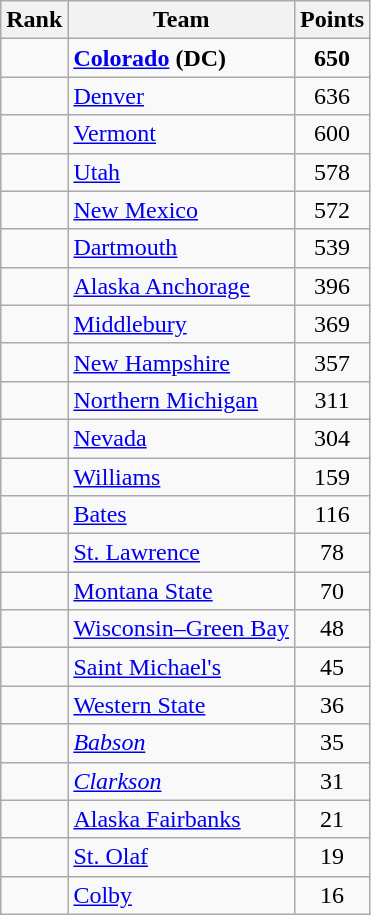<table class="wikitable sortable" style="text-align:center">
<tr>
<th>Rank</th>
<th>Team</th>
<th>Points</th>
</tr>
<tr>
<td></td>
<td align=left><strong><a href='#'>Colorado</a></strong> <strong>(DC)</strong></td>
<td><strong>650</strong></td>
</tr>
<tr>
<td></td>
<td align=left><a href='#'>Denver</a></td>
<td>636</td>
</tr>
<tr>
<td></td>
<td align=left><a href='#'>Vermont</a></td>
<td>600</td>
</tr>
<tr>
<td></td>
<td align=left><a href='#'>Utah</a></td>
<td>578</td>
</tr>
<tr>
<td></td>
<td align=left><a href='#'>New Mexico</a></td>
<td>572</td>
</tr>
<tr>
<td></td>
<td align=left><a href='#'>Dartmouth</a></td>
<td>539</td>
</tr>
<tr>
<td></td>
<td align=left><a href='#'>Alaska Anchorage</a></td>
<td>396</td>
</tr>
<tr>
<td></td>
<td align=left><a href='#'>Middlebury</a></td>
<td>369</td>
</tr>
<tr>
<td></td>
<td align=left><a href='#'>New Hampshire</a></td>
<td>357</td>
</tr>
<tr>
<td></td>
<td align=left><a href='#'>Northern Michigan</a></td>
<td>311</td>
</tr>
<tr>
<td></td>
<td align=left><a href='#'>Nevada</a></td>
<td>304</td>
</tr>
<tr>
<td></td>
<td align=left><a href='#'>Williams</a></td>
<td>159</td>
</tr>
<tr>
<td></td>
<td align=left><a href='#'>Bates</a></td>
<td>116</td>
</tr>
<tr>
<td></td>
<td align=left><a href='#'>St. Lawrence</a></td>
<td>78</td>
</tr>
<tr>
<td></td>
<td align=left><a href='#'>Montana State</a></td>
<td>70</td>
</tr>
<tr>
<td></td>
<td align=left><a href='#'>Wisconsin–Green Bay</a></td>
<td>48</td>
</tr>
<tr>
<td></td>
<td align=left><a href='#'>Saint Michael's</a></td>
<td>45</td>
</tr>
<tr>
<td></td>
<td align=left><a href='#'>Western State</a></td>
<td>36</td>
</tr>
<tr>
<td></td>
<td align=left><em><a href='#'>Babson</a></em></td>
<td>35</td>
</tr>
<tr>
<td></td>
<td align=left><em><a href='#'>Clarkson</a></em></td>
<td>31</td>
</tr>
<tr>
<td></td>
<td align=left><a href='#'>Alaska Fairbanks</a></td>
<td>21</td>
</tr>
<tr>
<td></td>
<td align=left><a href='#'>St. Olaf</a></td>
<td>19</td>
</tr>
<tr>
<td></td>
<td align=left><a href='#'>Colby</a></td>
<td>16</td>
</tr>
</table>
